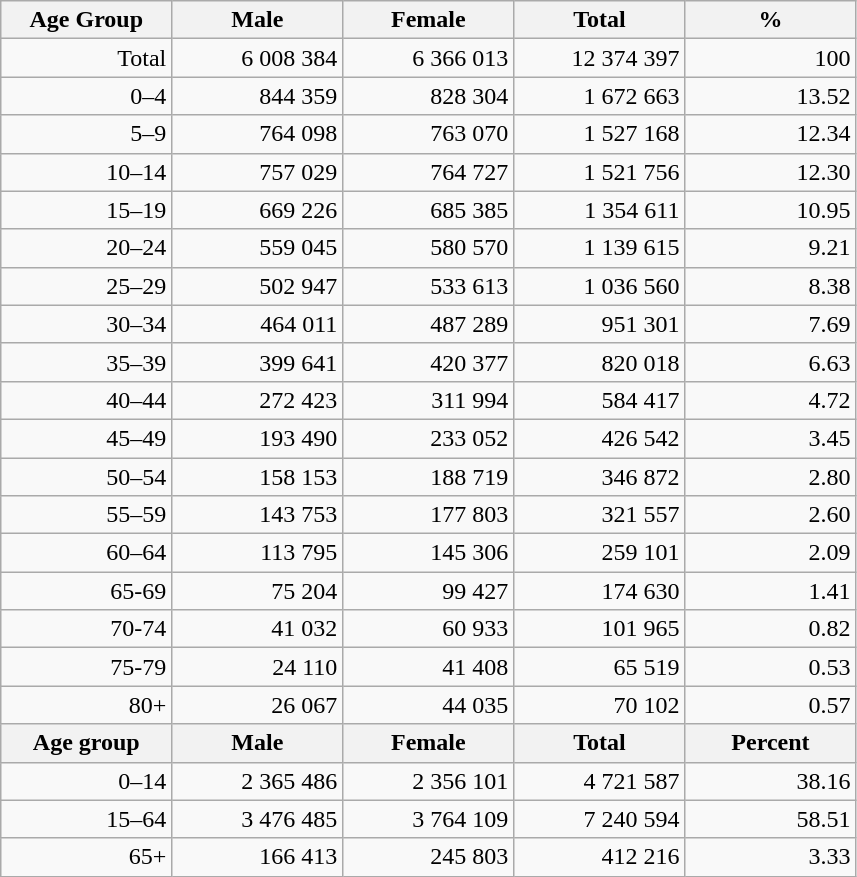<table class="wikitable">
<tr>
<th style="width:80pt;">Age Group</th>
<th style="width:80pt;">Male</th>
<th style="width:80pt;">Female</th>
<th style="width:80pt;">Total</th>
<th style="width:80pt;">%</th>
</tr>
<tr style="text-align:right;">
<td>Total</td>
<td>6 008 384</td>
<td>6 366 013</td>
<td>12 374 397</td>
<td>100</td>
</tr>
<tr style="text-align:right;">
<td>0–4</td>
<td>844 359</td>
<td>828 304</td>
<td>1 672 663</td>
<td>13.52</td>
</tr>
<tr style="text-align:right;">
<td>5–9</td>
<td>764 098</td>
<td>763 070</td>
<td>1 527 168</td>
<td>12.34</td>
</tr>
<tr style="text-align:right;">
<td>10–14</td>
<td>757 029</td>
<td>764 727</td>
<td>1 521 756</td>
<td>12.30</td>
</tr>
<tr style="text-align:right;">
<td>15–19</td>
<td>669 226</td>
<td>685 385</td>
<td>1 354 611</td>
<td>10.95</td>
</tr>
<tr style="text-align:right;">
<td>20–24</td>
<td>559 045</td>
<td>580 570</td>
<td>1 139 615</td>
<td>9.21</td>
</tr>
<tr style="text-align:right;">
<td>25–29</td>
<td>502 947</td>
<td>533 613</td>
<td>1 036 560</td>
<td>8.38</td>
</tr>
<tr style="text-align:right;">
<td>30–34</td>
<td>464 011</td>
<td>487 289</td>
<td>951 301</td>
<td>7.69</td>
</tr>
<tr style="text-align:right;">
<td>35–39</td>
<td>399 641</td>
<td>420 377</td>
<td>820 018</td>
<td>6.63</td>
</tr>
<tr style="text-align:right;">
<td>40–44</td>
<td>272 423</td>
<td>311 994</td>
<td>584 417</td>
<td>4.72</td>
</tr>
<tr style="text-align:right;">
<td>45–49</td>
<td>193 490</td>
<td>233 052</td>
<td>426 542</td>
<td>3.45</td>
</tr>
<tr style="text-align:right;">
<td>50–54</td>
<td>158 153</td>
<td>188 719</td>
<td>346 872</td>
<td>2.80</td>
</tr>
<tr style="text-align:right;">
<td>55–59</td>
<td>143 753</td>
<td>177 803</td>
<td>321 557</td>
<td>2.60</td>
</tr>
<tr style="text-align:right;">
<td>60–64</td>
<td>113 795</td>
<td>145 306</td>
<td>259 101</td>
<td>2.09</td>
</tr>
<tr style="text-align:right;">
<td>65-69</td>
<td>75 204</td>
<td>99 427</td>
<td>174 630</td>
<td>1.41</td>
</tr>
<tr style="text-align:right;">
<td>70-74</td>
<td>41 032</td>
<td>60 933</td>
<td>101 965</td>
<td>0.82</td>
</tr>
<tr style="text-align:right;">
<td>75-79</td>
<td>24 110</td>
<td>41 408</td>
<td>65 519</td>
<td>0.53</td>
</tr>
<tr style="text-align:right;">
<td>80+</td>
<td>26 067</td>
<td>44 035</td>
<td>70 102</td>
<td>0.57</td>
</tr>
<tr>
<th style="width:50px;">Age group</th>
<th style="width:80pt;">Male</th>
<th style="width:80px;">Female</th>
<th style="width:80px;">Total</th>
<th style="width:50px;">Percent</th>
</tr>
<tr style="text-align:right;">
<td>0–14</td>
<td>2 365 486</td>
<td>2 356 101</td>
<td>4 721 587</td>
<td>38.16</td>
</tr>
<tr style="text-align:right;">
<td>15–64</td>
<td>3 476 485</td>
<td>3 764 109</td>
<td>7 240 594</td>
<td>58.51</td>
</tr>
<tr style="text-align:right;">
<td>65+</td>
<td>166 413</td>
<td>245 803</td>
<td>412 216</td>
<td>3.33</td>
</tr>
</table>
